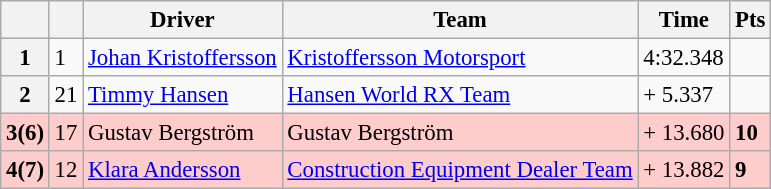<table class="wikitable" style="font-size:95%">
<tr>
<th></th>
<th></th>
<th>Driver</th>
<th>Team</th>
<th>Time</th>
<th>Pts</th>
</tr>
<tr>
<th>1</th>
<td>1</td>
<td> <a href='#'>Johan Kristoffersson</a></td>
<td><a href='#'>Kristoffersson Motorsport</a></td>
<td>4:32.348</td>
<td></td>
</tr>
<tr>
<th>2</th>
<td>21</td>
<td> <a href='#'>Timmy Hansen</a></td>
<td><a href='#'>Hansen World RX Team</a></td>
<td>+ 5.337</td>
<td></td>
</tr>
<tr>
<th style="background:#ffcccc;">3(6)</th>
<td style="background:#ffcccc;">17</td>
<td style="background:#ffcccc;"> Gustav Bergström</td>
<td style="background:#ffcccc;">Gustav Bergström</td>
<td style="background:#ffcccc;">+ 13.680</td>
<td style="background:#ffcccc;"><strong>10</strong></td>
</tr>
<tr>
<th style="background:#ffcccc;">4(7)</th>
<td style="background:#ffcccc;">12</td>
<td style="background:#ffcccc;"> <a href='#'>Klara Andersson</a></td>
<td style="background:#ffcccc;"><a href='#'>Construction Equipment Dealer Team</a></td>
<td style="background:#ffcccc;">+ 13.882</td>
<td style="background:#ffcccc;"><strong>9</strong></td>
</tr>
</table>
